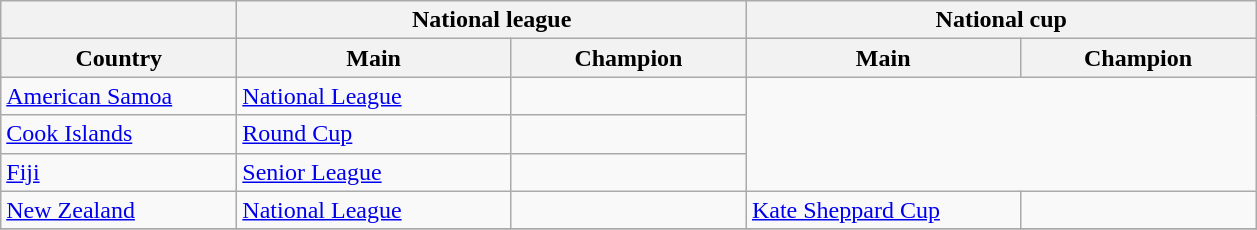<table class="wikitable">
<tr>
<th></th>
<th colspan=2>National league</th>
<th colspan=2>National cup</th>
</tr>
<tr>
<th width=150px>Country</th>
<th width=175px>Main</th>
<th width=150px>Champion</th>
<th width=175px>Main</th>
<th width=150px>Champion</th>
</tr>
<tr>
<td> <a href='#'>American Samoa</a></td>
<td><a href='#'>National League</a></td>
<td></td>
</tr>
<tr>
<td> <a href='#'>Cook Islands</a></td>
<td><a href='#'>Round Cup</a></td>
<td></td>
</tr>
<tr>
<td> <a href='#'>Fiji</a></td>
<td><a href='#'>Senior League</a></td>
<td></td>
</tr>
<tr>
<td> <a href='#'>New Zealand</a></td>
<td><a href='#'>National League</a></td>
<td></td>
<td><a href='#'>Kate Sheppard Cup</a></td>
<td></td>
</tr>
<tr>
</tr>
</table>
